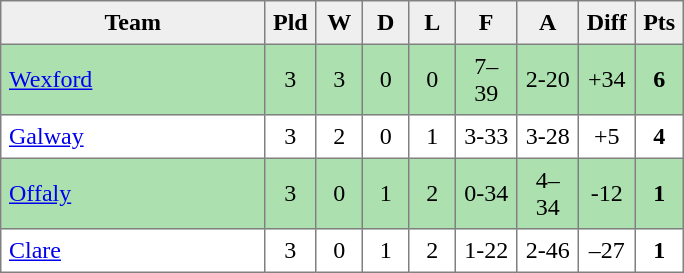<table style=border-collapse:collapse border=1 cellspacing=0 cellpadding=5>
<tr align=center bgcolor=#efefef>
<th width=165>Team</th>
<th width=20>Pld</th>
<th width=20>W</th>
<th width=20>D</th>
<th width=20>L</th>
<th width=30>F</th>
<th width=30>A</th>
<th width=20>Diff</th>
<th width=20>Pts</th>
</tr>
<tr align=center style="background:#ACE1AF;">
<td style="text-align:left;"><a href='#'>Wexford</a></td>
<td>3</td>
<td>3</td>
<td>0</td>
<td>0</td>
<td>7–39</td>
<td>2-20</td>
<td>+34</td>
<td><strong>6</strong></td>
</tr>
<tr align=center style="background:#FFFFFF;">
<td style="text-align:left;"><a href='#'>Galway</a></td>
<td>3</td>
<td>2</td>
<td>0</td>
<td>1</td>
<td>3-33</td>
<td>3-28</td>
<td>+5</td>
<td><strong>4</strong></td>
</tr>
<tr align=center style="background:#ACE1AF;">
<td style="text-align:left;"><a href='#'>Offaly</a></td>
<td>3</td>
<td>0</td>
<td>1</td>
<td>2</td>
<td>0-34</td>
<td>4–34</td>
<td>-12</td>
<td><strong>1</strong></td>
</tr>
<tr align=center style="background:#FFFFFF;">
<td style="text-align:left;"><a href='#'>Clare</a></td>
<td>3</td>
<td>0</td>
<td>1</td>
<td>2</td>
<td>1-22</td>
<td>2-46</td>
<td>–27</td>
<td><strong>1</strong></td>
</tr>
</table>
